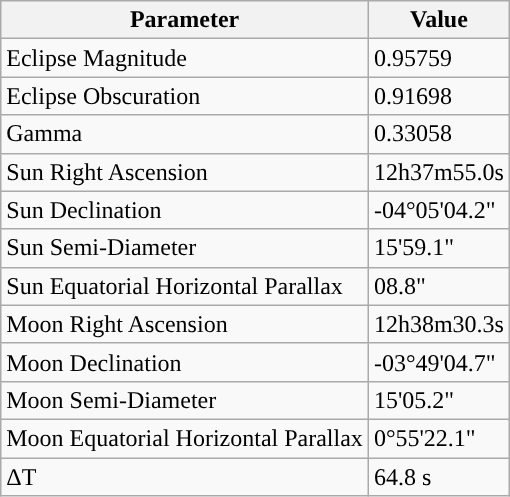<table class="wikitable">
<tr>
<th>Parameter</th>
<th>Value</th>
</tr>
<tr>
<td>Eclipse Magnitude</td>
<td>0.95759</td>
</tr>
<tr>
<td>Eclipse Obscuration</td>
<td>0.91698</td>
</tr>
<tr>
<td>Gamma</td>
<td>0.33058</td>
</tr>
<tr>
<td>Sun Right Ascension</td>
<td>12h37m55.0s</td>
</tr>
<tr>
<td>Sun Declination</td>
<td>-04°05'04.2"</td>
</tr>
<tr>
<td>Sun Semi-Diameter</td>
<td>15'59.1"</td>
</tr>
<tr>
<td>Sun Equatorial Horizontal Parallax</td>
<td>08.8"</td>
</tr>
<tr>
<td>Moon Right Ascension</td>
<td>12h38m30.3s</td>
</tr>
<tr>
<td>Moon Declination</td>
<td>-03°49'04.7"</td>
</tr>
<tr>
<td>Moon Semi-Diameter</td>
<td>15'05.2"</td>
</tr>
<tr>
<td>Moon Equatorial Horizontal Parallax</td>
<td>0°55'22.1"</td>
</tr>
<tr>
<td>ΔT</td>
<td>64.8 s</td>
</tr>
</table>
